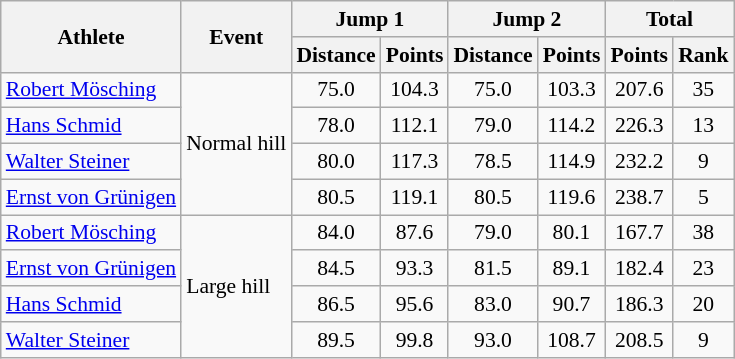<table class="wikitable" style="font-size:90%">
<tr>
<th rowspan="2">Athlete</th>
<th rowspan="2">Event</th>
<th colspan="2">Jump 1</th>
<th colspan="2">Jump 2</th>
<th colspan="2">Total</th>
</tr>
<tr>
<th>Distance</th>
<th>Points</th>
<th>Distance</th>
<th>Points</th>
<th>Points</th>
<th>Rank</th>
</tr>
<tr>
<td><a href='#'>Robert Mösching</a></td>
<td rowspan="4">Normal hill</td>
<td align="center">75.0</td>
<td align="center">104.3</td>
<td align="center">75.0</td>
<td align="center">103.3</td>
<td align="center">207.6</td>
<td align="center">35</td>
</tr>
<tr>
<td><a href='#'>Hans Schmid</a></td>
<td align="center">78.0</td>
<td align="center">112.1</td>
<td align="center">79.0</td>
<td align="center">114.2</td>
<td align="center">226.3</td>
<td align="center">13</td>
</tr>
<tr>
<td><a href='#'>Walter Steiner</a></td>
<td align="center">80.0</td>
<td align="center">117.3</td>
<td align="center">78.5</td>
<td align="center">114.9</td>
<td align="center">232.2</td>
<td align="center">9</td>
</tr>
<tr>
<td><a href='#'>Ernst von Grünigen</a></td>
<td align="center">80.5</td>
<td align="center">119.1</td>
<td align="center">80.5</td>
<td align="center">119.6</td>
<td align="center">238.7</td>
<td align="center">5</td>
</tr>
<tr>
<td><a href='#'>Robert Mösching</a></td>
<td rowspan="4">Large hill</td>
<td align="center">84.0</td>
<td align="center">87.6</td>
<td align="center">79.0</td>
<td align="center">80.1</td>
<td align="center">167.7</td>
<td align="center">38</td>
</tr>
<tr>
<td><a href='#'>Ernst von Grünigen</a></td>
<td align="center">84.5</td>
<td align="center">93.3</td>
<td align="center">81.5</td>
<td align="center">89.1</td>
<td align="center">182.4</td>
<td align="center">23</td>
</tr>
<tr>
<td><a href='#'>Hans Schmid</a></td>
<td align="center">86.5</td>
<td align="center">95.6</td>
<td align="center">83.0</td>
<td align="center">90.7</td>
<td align="center">186.3</td>
<td align="center">20</td>
</tr>
<tr>
<td><a href='#'>Walter Steiner</a></td>
<td align="center">89.5</td>
<td align="center">99.8</td>
<td align="center">93.0</td>
<td align="center">108.7</td>
<td align="center">208.5</td>
<td align="center">9</td>
</tr>
</table>
